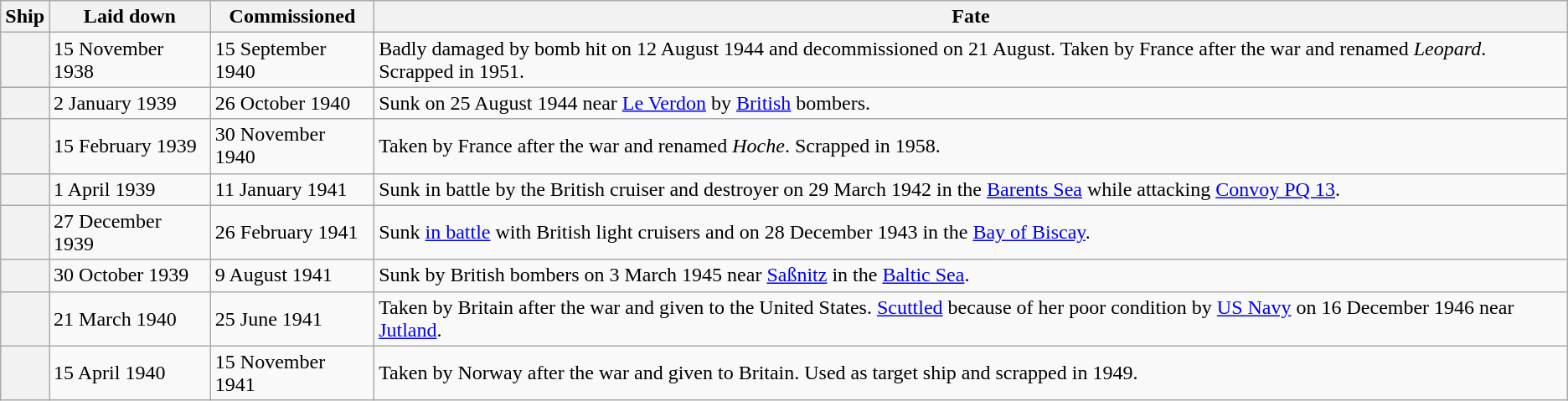<table class="wikitable sortable plainrowheaders">
<tr>
<th scope="col">Ship</th>
<th scope="col">Laid down</th>
<th scope="col">Commissioned</th>
<th scope="col">Fate</th>
</tr>
<tr>
<th scope="row"></th>
<td>15 November 1938</td>
<td>15 September 1940</td>
<td data-sort-value="21 August 1944">Badly damaged by bomb hit on 12 August 1944 and decommissioned on 21 August. Taken by France after the war and renamed <em>Leopard</em>. Scrapped in 1951.</td>
</tr>
<tr>
<th scope="row"></th>
<td>2 January 1939</td>
<td>26 October 1940</td>
<td data-sort-value="25 August 1944">Sunk on 25 August 1944 near <a href='#'>Le Verdon</a> by <a href='#'>British</a> bombers.</td>
</tr>
<tr>
<th scope="row"></th>
<td>15 February 1939</td>
<td>30 November 1940</td>
<td data-sort-value="1958">Taken by France after the war and renamed <em>Hoche</em>. Scrapped in 1958.</td>
</tr>
<tr>
<th scope="row"></th>
<td>1 April 1939</td>
<td>11 January 1941</td>
<td data-sort-value="29 March 1942">Sunk in battle by the British cruiser  and destroyer  on 29 March 1942 in the <a href='#'>Barents Sea</a> while attacking <a href='#'>Convoy PQ 13</a>.</td>
</tr>
<tr>
<th scope="row"></th>
<td>27 December 1939</td>
<td>26 February 1941</td>
<td data-sort-value="28 December 1943">Sunk <a href='#'>in battle</a> with British light cruisers  and  on 28 December 1943 in the <a href='#'>Bay of Biscay</a>.</td>
</tr>
<tr>
<th scope="row"></th>
<td>30 October 1939</td>
<td>9 August 1941</td>
<td data-sort-value="3 March 1945">Sunk by British bombers on 3 March 1945 near <a href='#'>Saßnitz</a> in the <a href='#'>Baltic Sea</a>.</td>
</tr>
<tr>
<th scope="row"></th>
<td>21 March 1940</td>
<td>25 June 1941</td>
<td data-sort-value="16 December 1946">Taken by Britain after the war and given to the United States. <a href='#'>Scuttled</a> because of her poor condition by <a href='#'>US Navy</a> on 16 December 1946 near <a href='#'>Jutland</a>.</td>
</tr>
<tr>
<th scope="row"></th>
<td>15 April 1940</td>
<td>15 November 1941</td>
<td data-sort-value="1949">Taken by Norway after the war and given to Britain. Used as target ship and scrapped in 1949.</td>
</tr>
</table>
